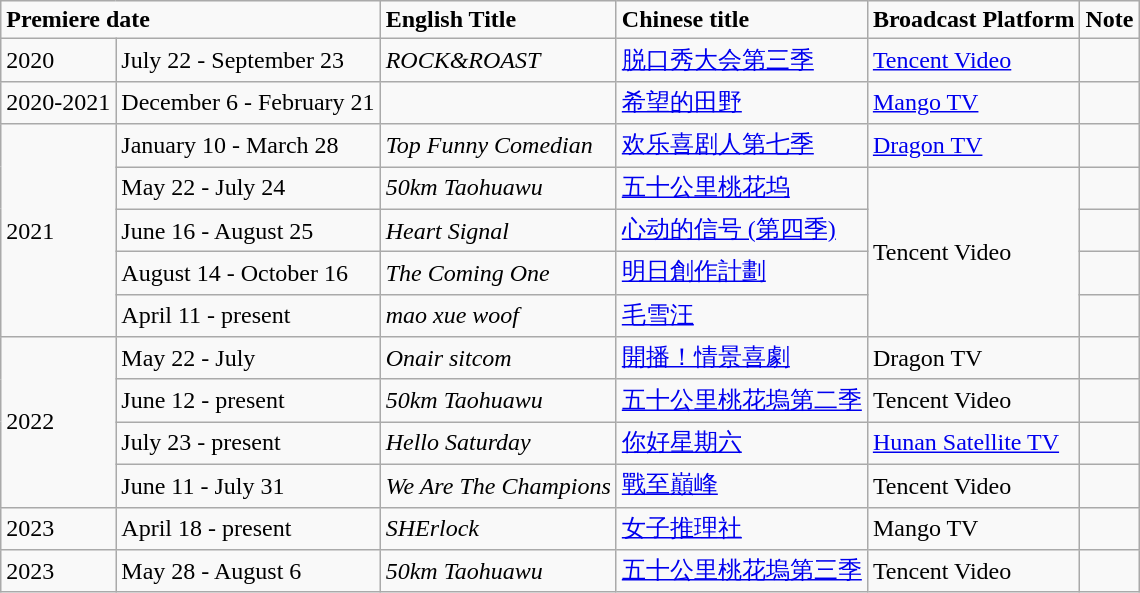<table class="wikitable">
<tr>
<td colspan="2"><strong>Premiere date</strong></td>
<td><strong>English Title</strong></td>
<td><strong>Chinese title</strong></td>
<td><strong>Broadcast Platform</strong></td>
<td><strong>Note</strong></td>
</tr>
<tr>
<td>2020</td>
<td>July 22 - September 23</td>
<td><em>ROCK&ROAST</em></td>
<td><a href='#'>脱口秀大会第三季</a></td>
<td><a href='#'>Tencent Video</a></td>
<td></td>
</tr>
<tr>
<td>2020-2021</td>
<td>December 6 - February 21</td>
<td></td>
<td><a href='#'>希望的田野</a></td>
<td><a href='#'>Mango TV</a></td>
<td></td>
</tr>
<tr>
<td rowspan="5">2021</td>
<td>January 10 - March 28</td>
<td><em>Top Funny Comedian</em></td>
<td><a href='#'>欢乐喜剧人第七季</a></td>
<td><a href='#'>Dragon TV</a></td>
<td></td>
</tr>
<tr>
<td>May 22 - July 24</td>
<td><em>50km Taohuawu</em></td>
<td><a href='#'>五十公里桃花坞</a></td>
<td rowspan="4">Tencent Video</td>
<td></td>
</tr>
<tr>
<td>June 16 - August 25</td>
<td><em>Heart Signal</em></td>
<td><a href='#'>心动的信号 (第四季)</a></td>
<td></td>
</tr>
<tr>
<td>August 14 - October 16</td>
<td><em>The Coming One</em></td>
<td><a href='#'>明日創作計劃</a></td>
<td></td>
</tr>
<tr>
<td>April 11 - present</td>
<td><em>mao xue woof</em></td>
<td><a href='#'>毛雪汪</a></td>
<td></td>
</tr>
<tr>
<td rowspan="4">2022</td>
<td>May 22 - July</td>
<td><em>Onair sitcom</em></td>
<td><a href='#'>開播！情景喜劇</a></td>
<td>Dragon TV</td>
<td></td>
</tr>
<tr>
<td>June 12 - present</td>
<td><em>50km Taohuawu</em></td>
<td><a href='#'>五十公里桃花塢第二季</a></td>
<td>Tencent Video</td>
<td></td>
</tr>
<tr>
<td>July 23 - present</td>
<td><em>Hello Saturday</em></td>
<td><a href='#'>你好星期六</a></td>
<td><a href='#'>Hunan Satellite TV</a></td>
<td></td>
</tr>
<tr>
<td>June 11 - July 31</td>
<td><em>We Are The Champions</em></td>
<td><a href='#'>戰至巔峰</a></td>
<td>Tencent Video</td>
<td></td>
</tr>
<tr>
<td>2023</td>
<td>April 18 - present</td>
<td><em>SHErlock</em></td>
<td><a href='#'>女子推理社</a></td>
<td>Mango TV</td>
<td></td>
</tr>
<tr>
<td>2023</td>
<td>May 28 - August 6</td>
<td><em>50km Taohuawu</em></td>
<td><a href='#'>五十公里桃花塢第三季</a></td>
<td>Tencent Video</td>
<td></td>
</tr>
</table>
